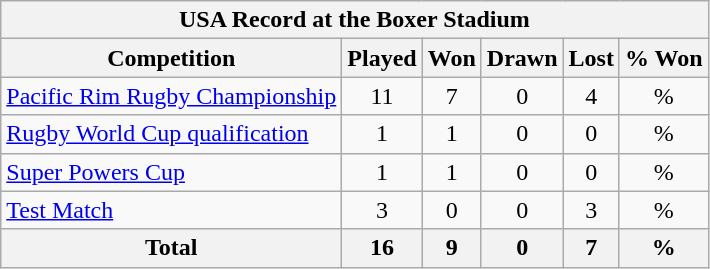<table class = "wikitable sortable" style="text-align:center">
<tr>
<th colspan=6>USA Record at the Boxer Stadium</th>
</tr>
<tr>
<th>Competition</th>
<th>Played</th>
<th>Won</th>
<th>Drawn</th>
<th>Lost</th>
<th>% Won</th>
</tr>
<tr>
<td style="text-align:left;"><a href='#'>Pacific Rim Rugby Championship</a></td>
<td>11</td>
<td>7</td>
<td>0</td>
<td>4</td>
<td>%</td>
</tr>
<tr>
<td style="text-align:left;"><a href='#'>Rugby World Cup qualification</a></td>
<td>1</td>
<td>1</td>
<td>0</td>
<td>0</td>
<td>%</td>
</tr>
<tr>
<td style="text-align:left;"><a href='#'>Super Powers Cup</a></td>
<td>1</td>
<td>1</td>
<td>0</td>
<td>0</td>
<td>%</td>
</tr>
<tr>
<td style="text-align:left;"><a href='#'>Test Match</a></td>
<td>3</td>
<td>0</td>
<td>0</td>
<td>3</td>
<td>%</td>
</tr>
<tr>
<th>Total</th>
<th>16</th>
<th>9</th>
<th>0</th>
<th>7</th>
<th>%</th>
</tr>
</table>
